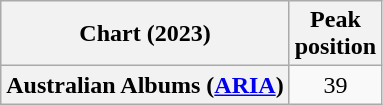<table class="wikitable plainrowheaders" style="text-align:center">
<tr>
<th scope="col">Chart (2023)</th>
<th scope="col">Peak<br>position</th>
</tr>
<tr>
<th scope="row">Australian Albums (<a href='#'>ARIA</a>)</th>
<td>39</td>
</tr>
</table>
